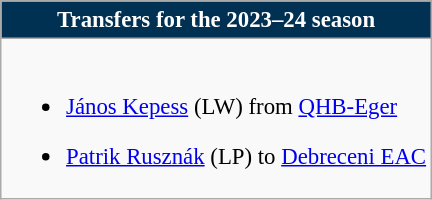<table class="wikitable collapsible collapsed" style="font-size:95%">
<tr>
<th style="color:white; background:#003153"><strong>Transfers for the 2023–24 season</strong></th>
</tr>
<tr>
<td><br>
<ul><li> <a href='#'>János Kepess</a> (LW) from  <a href='#'>QHB-Eger</a></li></ul><ul><li> <a href='#'>Patrik Rusznák</a> (LP) to  <a href='#'>Debreceni EAC</a></li></ul></td>
</tr>
</table>
